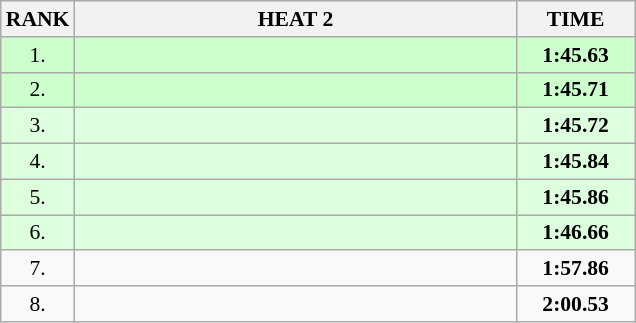<table class="wikitable" style="border-collapse: collapse; font-size: 90%;">
<tr>
<th>RANK</th>
<th style="width: 20em">HEAT 2</th>
<th style="width: 5em">TIME</th>
</tr>
<tr style="background:#ccffcc;">
<td align="center">1.</td>
<td></td>
<td align="center"><strong>1:45.63</strong></td>
</tr>
<tr style="background:#ccffcc;">
<td align="center">2.</td>
<td></td>
<td align="center"><strong>1:45.71</strong></td>
</tr>
<tr style="background:#ddffdd;">
<td align="center">3.</td>
<td></td>
<td align="center"><strong>1:45.72</strong></td>
</tr>
<tr style="background:#ddffdd;">
<td align="center">4.</td>
<td></td>
<td align="center"><strong>1:45.84</strong></td>
</tr>
<tr style="background:#ddffdd;">
<td align="center">5.</td>
<td></td>
<td align="center"><strong>1:45.86</strong></td>
</tr>
<tr style="background:#ddffdd;">
<td align="center">6.</td>
<td></td>
<td align="center"><strong>1:46.66</strong></td>
</tr>
<tr>
<td align="center">7.</td>
<td></td>
<td align="center"><strong>1:57.86</strong></td>
</tr>
<tr>
<td align="center">8.</td>
<td></td>
<td align="center"><strong>2:00.53</strong></td>
</tr>
</table>
